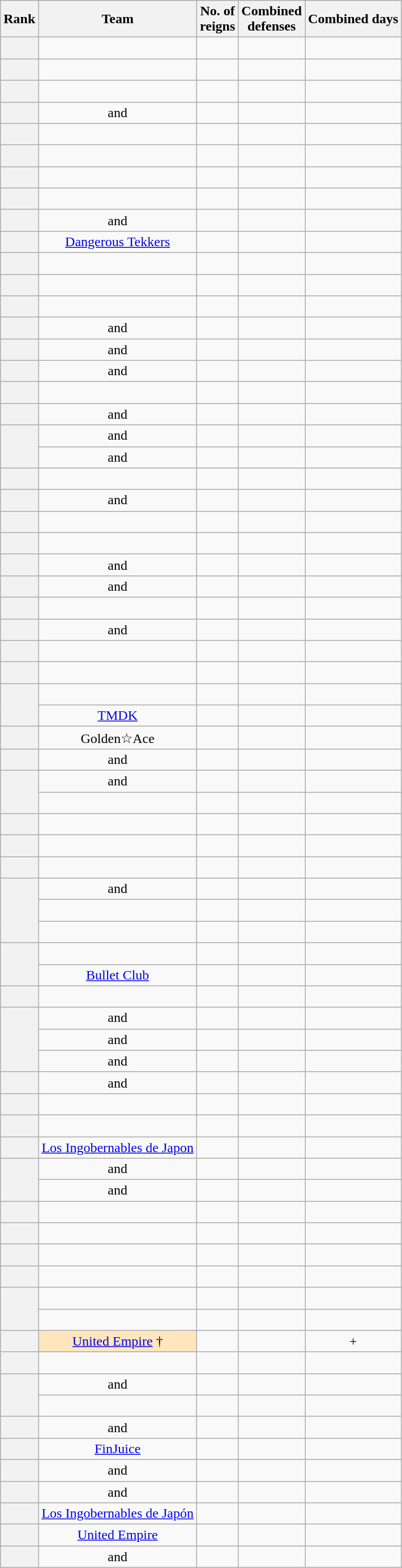<table class="wikitable sortable" style="text-align:center;">
<tr>
<th>Rank</th>
<th>Team</th>
<th>No. of<br>reigns</th>
<th>Combined<br>defenses</th>
<th>Combined days</th>
</tr>
<tr>
<th></th>
<td><br></td>
<td></td>
<td></td>
<td></td>
</tr>
<tr>
<th></th>
<td><br></td>
<td></td>
<td></td>
<td></td>
</tr>
<tr>
<th></th>
<td><br></td>
<td></td>
<td></td>
<td></td>
</tr>
<tr>
<th></th>
<td> and </td>
<td></td>
<td></td>
<td></td>
</tr>
<tr>
<th></th>
<td><br></td>
<td></td>
<td></td>
<td></td>
</tr>
<tr>
<th></th>
<td><br></td>
<td></td>
<td></td>
<td></td>
</tr>
<tr>
<th></th>
<td><br></td>
<td></td>
<td></td>
<td></td>
</tr>
<tr>
<th></th>
<td><br></td>
<td></td>
<td></td>
<td></td>
</tr>
<tr>
<th></th>
<td> and </td>
<td></td>
<td></td>
<td></td>
</tr>
<tr>
<th></th>
<td><a href='#'>Dangerous Tekkers</a> <br></td>
<td></td>
<td></td>
<td></td>
</tr>
<tr>
<th></th>
<td><br></td>
<td></td>
<td></td>
<td></td>
</tr>
<tr>
<th></th>
<td><br></td>
<td></td>
<td></td>
<td></td>
</tr>
<tr>
<th></th>
<td><br></td>
<td></td>
<td></td>
<td></td>
</tr>
<tr>
<th></th>
<td> and </td>
<td></td>
<td></td>
<td></td>
</tr>
<tr>
<th></th>
<td> and </td>
<td></td>
<td></td>
<td></td>
</tr>
<tr>
<th></th>
<td> and </td>
<td></td>
<td></td>
<td></td>
</tr>
<tr>
<th></th>
<td><br></td>
<td></td>
<td></td>
<td></td>
</tr>
<tr>
<th></th>
<td> and </td>
<td></td>
<td></td>
<td></td>
</tr>
<tr>
<th rowspan=2></th>
<td> and </td>
<td></td>
<td></td>
<td></td>
</tr>
<tr>
<td> and </td>
<td></td>
<td></td>
<td></td>
</tr>
<tr>
<th></th>
<td><br></td>
<td></td>
<td></td>
<td></td>
</tr>
<tr>
<th></th>
<td> and </td>
<td></td>
<td></td>
<td></td>
</tr>
<tr>
<th></th>
<td> <br></td>
<td></td>
<td></td>
<td></td>
</tr>
<tr>
<th></th>
<td><br></td>
<td></td>
<td></td>
<td></td>
</tr>
<tr>
<th></th>
<td> and </td>
<td></td>
<td></td>
<td></td>
</tr>
<tr>
<th></th>
<td> and </td>
<td></td>
<td></td>
<td></td>
</tr>
<tr>
<th></th>
<td><br></td>
<td></td>
<td></td>
<td></td>
</tr>
<tr>
<th></th>
<td> and </td>
<td></td>
<td></td>
<td></td>
</tr>
<tr>
<th></th>
<td><br></td>
<td></td>
<td></td>
<td></td>
</tr>
<tr>
<th></th>
<td><br></td>
<td></td>
<td></td>
<td></td>
</tr>
<tr>
<th rowspan=2></th>
<td><br></td>
<td></td>
<td></td>
<td></td>
</tr>
<tr>
<td><a href='#'>TMDK</a><br></td>
<td></td>
<td></td>
<td></td>
</tr>
<tr>
<th></th>
<td>Golden☆Ace <br></td>
<td></td>
<td></td>
<td></td>
</tr>
<tr>
<th></th>
<td> and </td>
<td></td>
<td></td>
<td></td>
</tr>
<tr>
<th rowspan=2></th>
<td> and </td>
<td></td>
<td></td>
<td></td>
</tr>
<tr>
<td><br></td>
<td></td>
<td></td>
<td></td>
</tr>
<tr>
<th></th>
<td><br></td>
<td></td>
<td></td>
<td></td>
</tr>
<tr>
<th></th>
<td><br></td>
<td></td>
<td></td>
<td></td>
</tr>
<tr>
<th></th>
<td><br></td>
<td></td>
<td></td>
<td></td>
</tr>
<tr>
<th rowspan=3></th>
<td> and </td>
<td></td>
<td></td>
<td></td>
</tr>
<tr>
<td><br></td>
<td></td>
<td></td>
<td></td>
</tr>
<tr>
<td><br></td>
<td></td>
<td></td>
<td></td>
</tr>
<tr>
<th rowspan=2></th>
<td><br></td>
<td></td>
<td></td>
<td></td>
</tr>
<tr>
<td><a href='#'>Bullet Club</a><br></td>
<td></td>
<td></td>
<td></td>
</tr>
<tr>
<th></th>
<td><br></td>
<td></td>
<td></td>
<td></td>
</tr>
<tr>
<th rowspan=3></th>
<td> and </td>
<td></td>
<td></td>
<td></td>
</tr>
<tr>
<td> and </td>
<td></td>
<td></td>
<td></td>
</tr>
<tr>
<td> and </td>
<td></td>
<td></td>
<td></td>
</tr>
<tr>
<th></th>
<td> and </td>
<td></td>
<td></td>
<td></td>
</tr>
<tr>
<th></th>
<td><br></td>
<td></td>
<td></td>
<td></td>
</tr>
<tr>
<th></th>
<td><br></td>
<td></td>
<td></td>
<td></td>
</tr>
<tr>
<th></th>
<td><a href='#'>Los Ingobernables de Japon</a><br></td>
<td></td>
<td></td>
<td></td>
</tr>
<tr>
<th rowspan=2></th>
<td> and </td>
<td></td>
<td></td>
<td></td>
</tr>
<tr>
<td> and </td>
<td></td>
<td></td>
<td></td>
</tr>
<tr>
<th></th>
<td><br></td>
<td></td>
<td></td>
<td></td>
</tr>
<tr>
<th></th>
<td><br></td>
<td></td>
<td></td>
<td></td>
</tr>
<tr>
<th></th>
<td><br></td>
<td></td>
<td></td>
<td></td>
</tr>
<tr>
<th></th>
<td><br></td>
<td></td>
<td></td>
<td></td>
</tr>
<tr>
<th rowspan=2></th>
<td><br></td>
<td></td>
<td></td>
<td></td>
</tr>
<tr>
<td><br></td>
<td></td>
<td></td>
<td></td>
</tr>
<tr>
<th></th>
<td style="background:#ffe6bd;"><a href='#'>United Empire</a> †<br></td>
<td></td>
<td></td>
<td>+</td>
</tr>
<tr>
<th></th>
<td><br></td>
<td></td>
<td></td>
<td></td>
</tr>
<tr>
<th rowspan=2></th>
<td> and </td>
<td></td>
<td></td>
<td></td>
</tr>
<tr>
<td><br></td>
<td></td>
<td></td>
<td></td>
</tr>
<tr>
<th></th>
<td> and </td>
<td></td>
<td></td>
<td></td>
</tr>
<tr>
<th></th>
<td><a href='#'>FinJuice</a><br></td>
<td></td>
<td></td>
<td></td>
</tr>
<tr>
<th></th>
<td> and </td>
<td></td>
<td></td>
<td></td>
</tr>
<tr>
<th></th>
<td> and </td>
<td></td>
<td></td>
<td></td>
</tr>
<tr>
<th></th>
<td><a href='#'>Los Ingobernables de Japón</a><br></td>
<td></td>
<td></td>
<td></td>
</tr>
<tr>
<th></th>
<td><a href='#'>United Empire</a><br></td>
<td></td>
<td></td>
<td></td>
</tr>
<tr>
<th></th>
<td> and </td>
<td></td>
<td></td>
<td></td>
</tr>
</table>
